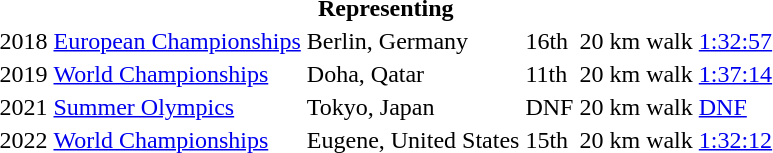<table>
<tr>
<th colspan="6">Representing </th>
</tr>
<tr>
<td>2018</td>
<td><a href='#'>European Championships</a></td>
<td>Berlin, Germany</td>
<td>16th</td>
<td>20 km walk</td>
<td><a href='#'>1:32:57</a></td>
</tr>
<tr>
<td>2019</td>
<td><a href='#'>World Championships</a></td>
<td>Doha, Qatar</td>
<td>11th</td>
<td>20 km walk</td>
<td><a href='#'>1:37:14</a></td>
</tr>
<tr>
<td>2021</td>
<td><a href='#'>Summer Olympics</a></td>
<td>Tokyo, Japan</td>
<td>DNF</td>
<td>20 km walk</td>
<td><a href='#'>DNF</a></td>
</tr>
<tr>
<td>2022</td>
<td><a href='#'>World Championships</a></td>
<td>Eugene, United States</td>
<td>15th</td>
<td>20 km walk</td>
<td><a href='#'>1:32:12</a></td>
</tr>
</table>
